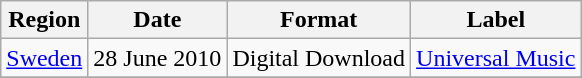<table class=wikitable>
<tr>
<th>Region</th>
<th>Date</th>
<th>Format</th>
<th>Label</th>
</tr>
<tr>
<td><a href='#'>Sweden</a></td>
<td>28 June 2010</td>
<td>Digital Download</td>
<td><a href='#'>Universal Music</a></td>
</tr>
<tr>
</tr>
</table>
